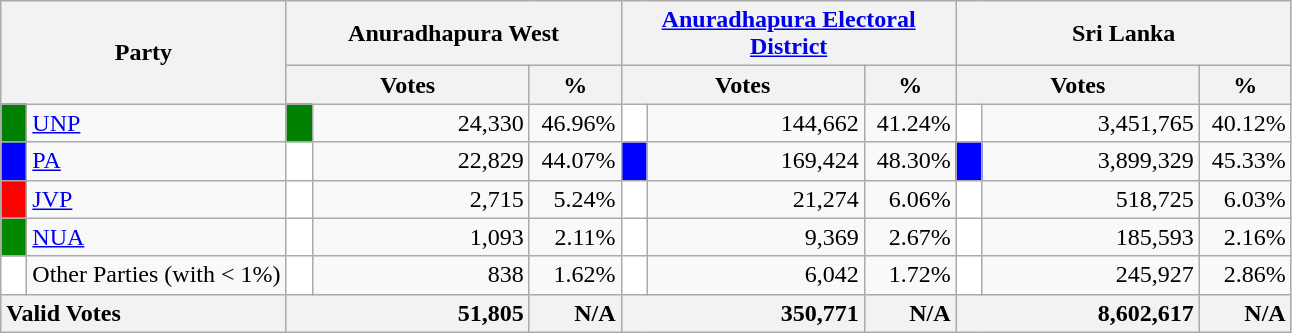<table class="wikitable">
<tr>
<th colspan="2" width="144px"rowspan="2">Party</th>
<th colspan="3" width="216px">Anuradhapura West</th>
<th colspan="3" width="216px"><a href='#'>Anuradhapura Electoral District</a></th>
<th colspan="3" width="216px">Sri Lanka</th>
</tr>
<tr>
<th colspan="2" width="144px">Votes</th>
<th>%</th>
<th colspan="2" width="144px">Votes</th>
<th>%</th>
<th colspan="2" width="144px">Votes</th>
<th>%</th>
</tr>
<tr>
<td style="background-color:green;" width="10px"></td>
<td style="text-align:left;"><a href='#'>UNP</a></td>
<td style="background-color:green;" width="10px"></td>
<td style="text-align:right;">24,330</td>
<td style="text-align:right;">46.96%</td>
<td style="background-color:white;" width="10px"></td>
<td style="text-align:right;">144,662</td>
<td style="text-align:right;">41.24%</td>
<td style="background-color:white;" width="10px"></td>
<td style="text-align:right;">3,451,765</td>
<td style="text-align:right;">40.12%</td>
</tr>
<tr>
<td style="background-color:blue;" width="10px"></td>
<td style="text-align:left;"><a href='#'>PA</a></td>
<td style="background-color:white;" width="10px"></td>
<td style="text-align:right;">22,829</td>
<td style="text-align:right;">44.07%</td>
<td style="background-color:blue;" width="10px"></td>
<td style="text-align:right;">169,424</td>
<td style="text-align:right;">48.30%</td>
<td style="background-color:blue;" width="10px"></td>
<td style="text-align:right;">3,899,329</td>
<td style="text-align:right;">45.33%</td>
</tr>
<tr>
<td style="background-color:red;" width="10px"></td>
<td style="text-align:left;"><a href='#'>JVP</a></td>
<td style="background-color:white;" width="10px"></td>
<td style="text-align:right;">2,715</td>
<td style="text-align:right;">5.24%</td>
<td style="background-color:white;" width="10px"></td>
<td style="text-align:right;">21,274</td>
<td style="text-align:right;">6.06%</td>
<td style="background-color:white;" width="10px"></td>
<td style="text-align:right;">518,725</td>
<td style="text-align:right;">6.03%</td>
</tr>
<tr>
<td style="background-color:#008800;" width="10px"></td>
<td style="text-align:left;"><a href='#'>NUA</a></td>
<td style="background-color:white;" width="10px"></td>
<td style="text-align:right;">1,093</td>
<td style="text-align:right;">2.11%</td>
<td style="background-color:white;" width="10px"></td>
<td style="text-align:right;">9,369</td>
<td style="text-align:right;">2.67%</td>
<td style="background-color:white;" width="10px"></td>
<td style="text-align:right;">185,593</td>
<td style="text-align:right;">2.16%</td>
</tr>
<tr>
<td style="background-color:white;" width="10px"></td>
<td style="text-align:left;">Other Parties (with < 1%)</td>
<td style="background-color:white;" width="10px"></td>
<td style="text-align:right;">838</td>
<td style="text-align:right;">1.62%</td>
<td style="background-color:white;" width="10px"></td>
<td style="text-align:right;">6,042</td>
<td style="text-align:right;">1.72%</td>
<td style="background-color:white;" width="10px"></td>
<td style="text-align:right;">245,927</td>
<td style="text-align:right;">2.86%</td>
</tr>
<tr>
<th colspan="2" width="144px"style="text-align:left;">Valid Votes</th>
<th style="text-align:right;"colspan="2" width="144px">51,805</th>
<th style="text-align:right;">N/A</th>
<th style="text-align:right;"colspan="2" width="144px">350,771</th>
<th style="text-align:right;">N/A</th>
<th style="text-align:right;"colspan="2" width="144px">8,602,617</th>
<th style="text-align:right;">N/A</th>
</tr>
</table>
